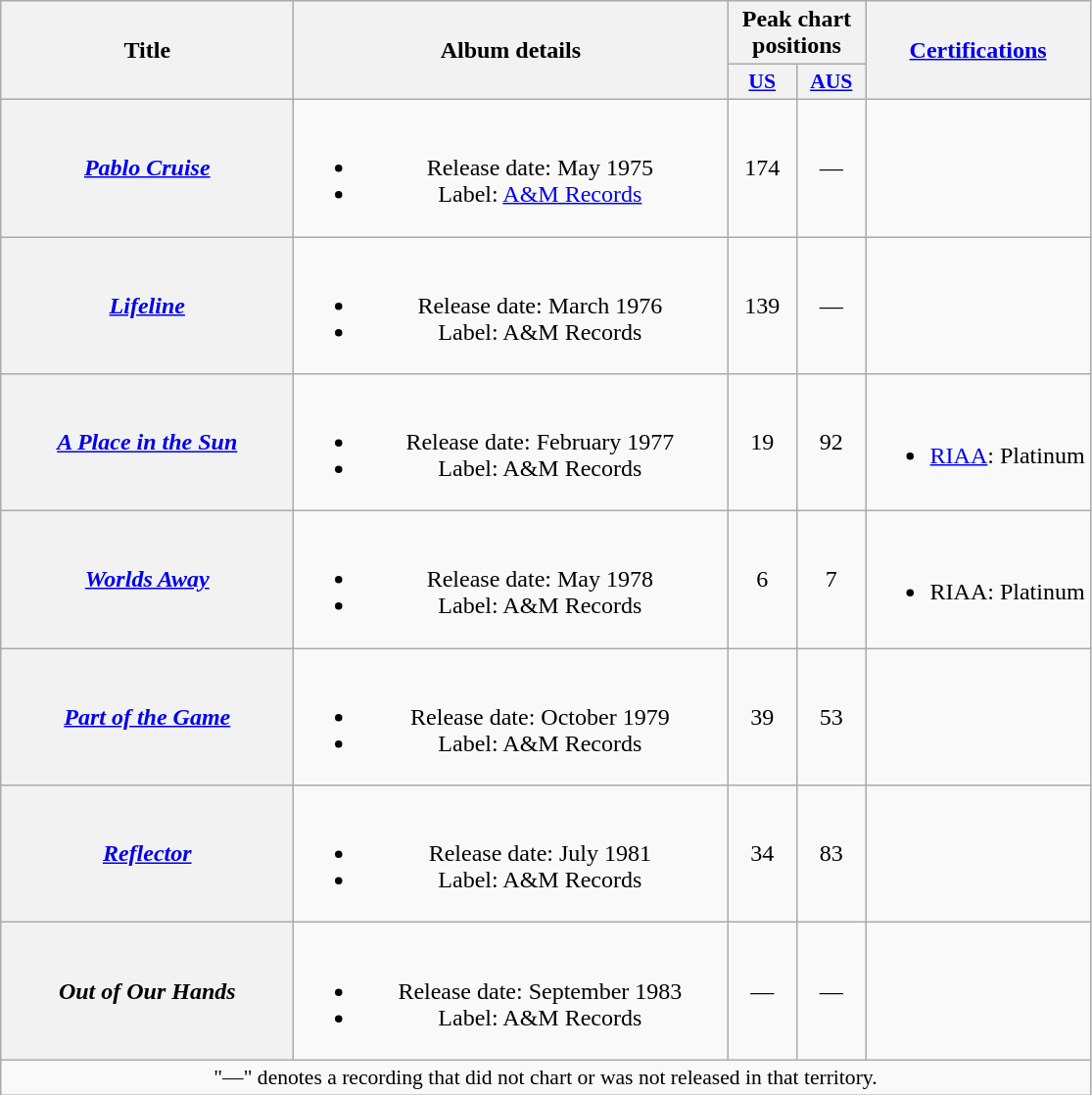<table class="wikitable plainrowheaders" style="text-align:center;">
<tr>
<th scope="col" rowspan="2" style="width:12em;">Title</th>
<th scope="col" rowspan="2" style="width:18em;">Album details</th>
<th scope="col" colspan="2">Peak chart positions</th>
<th scope="col" rowspan="2"><a href='#'>Certifications</a></th>
</tr>
<tr>
<th scope="col" style="width:2.8em;font-size:90%;"><a href='#'>US</a></th>
<th scope="col" style="width:2.8em;font-size:90%;"><a href='#'>AUS</a></th>
</tr>
<tr>
<th scope="row"><em><a href='#'>Pablo Cruise</a></em></th>
<td><br><ul><li>Release date: May 1975</li><li>Label: <a href='#'>A&M Records</a></li></ul></td>
<td>174</td>
<td>—</td>
<td></td>
</tr>
<tr>
<th scope="row"><em><a href='#'>Lifeline</a></em></th>
<td><br><ul><li>Release date: March 1976</li><li>Label: A&M Records</li></ul></td>
<td>139</td>
<td>—</td>
<td></td>
</tr>
<tr>
<th scope="row"><em><a href='#'>A Place in the Sun</a></em></th>
<td><br><ul><li>Release date: February 1977</li><li>Label: A&M Records</li></ul></td>
<td>19</td>
<td>92</td>
<td><br><ul><li><a href='#'>RIAA</a>: Platinum</li></ul></td>
</tr>
<tr>
<th scope="row"><em><a href='#'>Worlds Away</a></em></th>
<td><br><ul><li>Release date: May 1978</li><li>Label: A&M Records</li></ul></td>
<td>6</td>
<td>7</td>
<td><br><ul><li>RIAA: Platinum</li></ul></td>
</tr>
<tr>
<th scope="row"><em><a href='#'>Part of the Game</a></em></th>
<td><br><ul><li>Release date: October 1979</li><li>Label: A&M Records</li></ul></td>
<td>39</td>
<td>53</td>
<td></td>
</tr>
<tr>
<th scope="row"><em><a href='#'>Reflector</a></em></th>
<td><br><ul><li>Release date: July 1981</li><li>Label: A&M Records</li></ul></td>
<td>34</td>
<td>83</td>
<td></td>
</tr>
<tr>
<th scope="row"><em>Out of Our Hands</em></th>
<td><br><ul><li>Release date: September 1983</li><li>Label: A&M Records</li></ul></td>
<td>—</td>
<td>—</td>
<td></td>
</tr>
<tr>
<td colspan="10" style="font-size:90%">"—" denotes a recording that did not chart or was not released in that territory.</td>
</tr>
</table>
